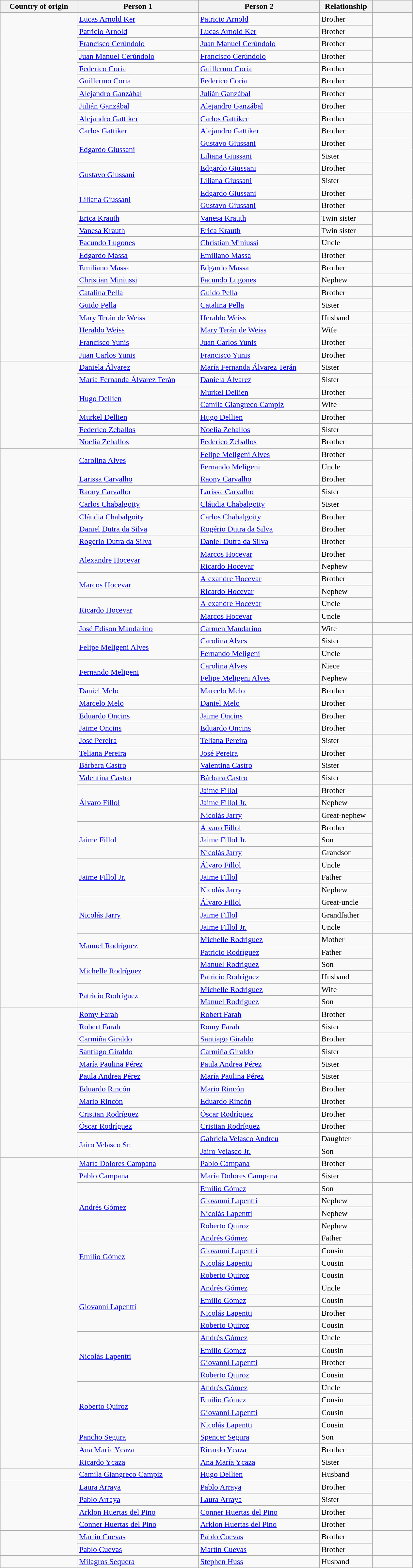<table class="wikitable sortable">
<tr>
<th width="150">Country of origin</th>
<th width="240">Person 1</th>
<th width="240">Person 2</th>
<th width="100">Relationship</th>
<th width="75" class="unsortable"></th>
</tr>
<tr>
<td rowspan="28"></td>
<td><a href='#'>Lucas Arnold Ker</a></td>
<td><a href='#'>Patricio Arnold</a></td>
<td>Brother</td>
<td rowspan="2"></td>
</tr>
<tr>
<td><a href='#'>Patricio Arnold</a></td>
<td><a href='#'>Lucas Arnold Ker</a></td>
<td>Brother</td>
</tr>
<tr>
<td><a href='#'>Francisco Cerúndolo</a></td>
<td><a href='#'>Juan Manuel Cerúndolo</a></td>
<td>Brother</td>
<td rowspan="2"></td>
</tr>
<tr>
<td><a href='#'>Juan Manuel Cerúndolo</a></td>
<td><a href='#'>Francisco Cerúndolo</a></td>
<td>Brother</td>
</tr>
<tr>
<td><a href='#'>Federico Coria</a></td>
<td><a href='#'>Guillermo Coria</a></td>
<td>Brother</td>
<td rowspan="2"></td>
</tr>
<tr>
<td><a href='#'>Guillermo Coria</a></td>
<td><a href='#'>Federico Coria</a></td>
<td>Brother</td>
</tr>
<tr>
<td><a href='#'>Alejandro Ganzábal</a></td>
<td><a href='#'>Julián Ganzábal</a></td>
<td>Brother</td>
<td rowspan="2"></td>
</tr>
<tr>
<td><a href='#'>Julián Ganzábal</a></td>
<td><a href='#'>Alejandro Ganzábal</a></td>
<td>Brother</td>
</tr>
<tr>
<td><a href='#'>Alejandro Gattiker</a></td>
<td><a href='#'>Carlos Gattiker</a></td>
<td>Brother</td>
<td rowspan="2"></td>
</tr>
<tr>
<td><a href='#'>Carlos Gattiker</a></td>
<td><a href='#'>Alejandro Gattiker</a></td>
<td>Brother</td>
</tr>
<tr>
<td rowspan="2"><a href='#'>Edgardo Giussani</a></td>
<td><a href='#'>Gustavo Giussani</a></td>
<td>Brother</td>
<td rowspan="6"></td>
</tr>
<tr>
<td><a href='#'>Liliana Giussani</a></td>
<td>Sister</td>
</tr>
<tr>
<td rowspan="2"><a href='#'>Gustavo Giussani</a></td>
<td><a href='#'>Edgardo Giussani</a></td>
<td>Brother</td>
</tr>
<tr>
<td><a href='#'>Liliana Giussani</a></td>
<td>Sister</td>
</tr>
<tr>
<td rowspan="2"><a href='#'>Liliana Giussani</a></td>
<td><a href='#'>Edgardo Giussani</a></td>
<td>Brother</td>
</tr>
<tr>
<td><a href='#'>Gustavo Giussani</a></td>
<td>Brother</td>
</tr>
<tr>
<td><a href='#'>Erica Krauth</a></td>
<td><a href='#'>Vanesa Krauth</a></td>
<td>Twin sister</td>
<td rowspan="2"></td>
</tr>
<tr>
<td><a href='#'>Vanesa Krauth</a></td>
<td><a href='#'>Erica Krauth</a></td>
<td>Twin sister</td>
</tr>
<tr>
<td><a href='#'>Facundo Lugones</a></td>
<td><a href='#'>Christian Miniussi</a></td>
<td>Uncle</td>
<td></td>
</tr>
<tr>
<td><a href='#'>Edgardo Massa</a></td>
<td><a href='#'>Emiliano Massa</a></td>
<td>Brother</td>
<td rowspan="2"></td>
</tr>
<tr>
<td><a href='#'>Emiliano Massa</a></td>
<td><a href='#'>Edgardo Massa</a></td>
<td>Brother</td>
</tr>
<tr>
<td><a href='#'>Christian Miniussi</a></td>
<td><a href='#'>Facundo Lugones</a></td>
<td>Nephew</td>
<td></td>
</tr>
<tr>
<td><a href='#'>Catalina Pella</a></td>
<td><a href='#'>Guido Pella</a></td>
<td>Brother</td>
<td rowspan="2"></td>
</tr>
<tr>
<td><a href='#'>Guido Pella</a></td>
<td><a href='#'>Catalina Pella</a></td>
<td>Sister</td>
</tr>
<tr>
<td><a href='#'>Mary Terán de Weiss</a></td>
<td><a href='#'>Heraldo Weiss</a></td>
<td>Husband</td>
<td></td>
</tr>
<tr>
<td><a href='#'>Heraldo Weiss</a></td>
<td><a href='#'>Mary Terán de Weiss</a></td>
<td>Wife</td>
<td></td>
</tr>
<tr>
<td><a href='#'>Francisco Yunis</a></td>
<td><a href='#'>Juan Carlos Yunis</a></td>
<td>Brother</td>
<td rowspan="2"></td>
</tr>
<tr>
<td><a href='#'>Juan Carlos Yunis</a></td>
<td><a href='#'>Francisco Yunis</a></td>
<td>Brother</td>
</tr>
<tr>
<td rowspan="7"></td>
<td><a href='#'>Daniela Álvarez</a></td>
<td><a href='#'>María Fernanda Álvarez Terán</a></td>
<td>Sister</td>
<td rowspan="2"></td>
</tr>
<tr>
<td><a href='#'>María Fernanda Álvarez Terán</a></td>
<td><a href='#'>Daniela Álvarez</a></td>
<td>Sister</td>
</tr>
<tr>
<td rowspan="2"><a href='#'>Hugo Dellien</a></td>
<td><a href='#'>Murkel Dellien</a></td>
<td>Brother</td>
<td rowspan="3"></td>
</tr>
<tr>
<td><a href='#'>Camila Giangreco Campiz</a></td>
<td>Wife</td>
</tr>
<tr>
<td><a href='#'>Murkel Dellien</a></td>
<td><a href='#'>Hugo Dellien</a></td>
<td>Brother</td>
</tr>
<tr>
<td><a href='#'>Federico Zeballos</a></td>
<td><a href='#'>Noelia Zeballos</a></td>
<td>Sister</td>
<td rowspan="2"></td>
</tr>
<tr>
<td><a href='#'>Noelia Zeballos</a></td>
<td><a href='#'>Federico Zeballos</a></td>
<td>Brother</td>
</tr>
<tr>
<td rowspan="25"></td>
<td rowspan="2"><a href='#'>Carolina Alves</a></td>
<td><a href='#'>Felipe Meligeni Alves</a></td>
<td>Brother</td>
<td rowspan="2"></td>
</tr>
<tr>
<td><a href='#'>Fernando Meligeni</a></td>
<td>Uncle</td>
</tr>
<tr>
<td><a href='#'>Larissa Carvalho</a></td>
<td><a href='#'>Raony Carvalho</a></td>
<td>Brother</td>
<td rowspan="2"></td>
</tr>
<tr>
<td><a href='#'>Raony Carvalho</a></td>
<td><a href='#'>Larissa Carvalho</a></td>
<td>Sister</td>
</tr>
<tr>
<td><a href='#'>Carlos Chabalgoity</a></td>
<td><a href='#'>Cláudia Chabalgoity</a></td>
<td>Sister</td>
<td rowspan="2"></td>
</tr>
<tr>
<td><a href='#'>Cláudia Chabalgoity</a></td>
<td><a href='#'>Carlos Chabalgoity</a></td>
<td>Brother</td>
</tr>
<tr>
<td><a href='#'>Daniel Dutra da Silva</a></td>
<td><a href='#'>Rogério Dutra da Silva</a></td>
<td>Brother</td>
<td rowspan="2"></td>
</tr>
<tr>
<td><a href='#'>Rogério Dutra da Silva</a></td>
<td><a href='#'>Daniel Dutra da Silva</a></td>
<td>Brother</td>
</tr>
<tr>
<td rowspan="2"><a href='#'>Alexandre Hocevar</a></td>
<td><a href='#'>Marcos Hocevar</a></td>
<td>Brother</td>
<td rowspan="6"></td>
</tr>
<tr>
<td><a href='#'>Ricardo Hocevar</a></td>
<td>Nephew</td>
</tr>
<tr>
<td rowspan="2"><a href='#'>Marcos Hocevar</a></td>
<td><a href='#'>Alexandre Hocevar</a></td>
<td>Brother</td>
</tr>
<tr>
<td><a href='#'>Ricardo Hocevar</a></td>
<td>Nephew</td>
</tr>
<tr>
<td rowspan="2"><a href='#'>Ricardo Hocevar</a></td>
<td><a href='#'>Alexandre Hocevar</a></td>
<td>Uncle</td>
</tr>
<tr>
<td><a href='#'>Marcos Hocevar</a></td>
<td>Uncle</td>
</tr>
<tr>
<td><a href='#'>José Edison Mandarino</a></td>
<td><a href='#'>Carmen Mandarino</a></td>
<td>Wife</td>
<td></td>
</tr>
<tr>
<td rowspan="2"><a href='#'>Felipe Meligeni Alves</a></td>
<td><a href='#'>Carolina Alves</a></td>
<td>Sister</td>
<td rowspan="4"></td>
</tr>
<tr>
<td><a href='#'>Fernando Meligeni</a></td>
<td>Uncle</td>
</tr>
<tr>
<td rowspan="2"><a href='#'>Fernando Meligeni</a></td>
<td><a href='#'>Carolina Alves</a></td>
<td>Niece</td>
</tr>
<tr>
<td><a href='#'>Felipe Meligeni Alves</a></td>
<td>Nephew</td>
</tr>
<tr>
<td><a href='#'>Daniel Melo</a></td>
<td><a href='#'>Marcelo Melo</a></td>
<td>Brother</td>
<td rowspan="2"></td>
</tr>
<tr>
<td><a href='#'>Marcelo Melo</a></td>
<td><a href='#'>Daniel Melo</a></td>
<td>Brother</td>
</tr>
<tr>
<td><a href='#'>Eduardo Oncins</a></td>
<td><a href='#'>Jaime Oncins</a></td>
<td>Brother</td>
<td rowspan="2"></td>
</tr>
<tr>
<td><a href='#'>Jaime Oncins</a></td>
<td><a href='#'>Eduardo Oncins</a></td>
<td>Brother</td>
</tr>
<tr>
<td><a href='#'>José Pereira</a></td>
<td><a href='#'>Teliana Pereira</a></td>
<td>Sister</td>
<td rowspan="2"></td>
</tr>
<tr>
<td><a href='#'>Teliana Pereira</a></td>
<td><a href='#'>José Pereira</a></td>
<td>Brother</td>
</tr>
<tr>
<td rowspan="20"></td>
<td><a href='#'>Bárbara Castro</a></td>
<td><a href='#'>Valentina Castro</a></td>
<td>Sister</td>
<td rowspan="2"></td>
</tr>
<tr>
<td><a href='#'>Valentina Castro</a></td>
<td><a href='#'>Bárbara Castro</a></td>
<td>Sister</td>
</tr>
<tr>
<td rowspan="3"><a href='#'>Álvaro Fillol</a></td>
<td><a href='#'>Jaime Fillol</a></td>
<td>Brother</td>
<td rowspan="12"></td>
</tr>
<tr>
<td><a href='#'>Jaime Fillol Jr.</a></td>
<td>Nephew</td>
</tr>
<tr>
<td><a href='#'>Nicolás Jarry</a></td>
<td>Great-nephew</td>
</tr>
<tr>
<td rowspan="3"><a href='#'>Jaime Fillol</a></td>
<td><a href='#'>Álvaro Fillol</a></td>
<td>Brother</td>
</tr>
<tr>
<td><a href='#'>Jaime Fillol Jr.</a></td>
<td>Son</td>
</tr>
<tr>
<td><a href='#'>Nicolás Jarry</a></td>
<td>Grandson</td>
</tr>
<tr>
<td rowspan="3"><a href='#'>Jaime Fillol Jr.</a></td>
<td><a href='#'>Álvaro Fillol</a></td>
<td>Uncle</td>
</tr>
<tr>
<td><a href='#'>Jaime Fillol</a></td>
<td>Father</td>
</tr>
<tr>
<td><a href='#'>Nicolás Jarry</a></td>
<td>Nephew</td>
</tr>
<tr>
<td rowspan="3"><a href='#'>Nicolás Jarry</a></td>
<td><a href='#'>Álvaro Fillol</a></td>
<td>Great-uncle</td>
</tr>
<tr>
<td><a href='#'>Jaime Fillol</a></td>
<td>Grandfather</td>
</tr>
<tr>
<td><a href='#'>Jaime Fillol Jr.</a></td>
<td>Uncle</td>
</tr>
<tr>
<td rowspan="2"><a href='#'>Manuel Rodríguez</a></td>
<td><a href='#'>Michelle Rodríguez</a></td>
<td>Mother</td>
<td rowspan="6"></td>
</tr>
<tr>
<td><a href='#'>Patricio Rodríguez</a></td>
<td>Father</td>
</tr>
<tr>
<td rowspan="2"><a href='#'>Michelle Rodríguez</a></td>
<td><a href='#'>Manuel Rodríguez</a></td>
<td>Son</td>
</tr>
<tr>
<td><a href='#'>Patricio Rodríguez</a></td>
<td>Husband</td>
</tr>
<tr>
<td rowspan="2"><a href='#'>Patricio Rodríguez</a></td>
<td><a href='#'>Michelle Rodríguez</a></td>
<td>Wife</td>
</tr>
<tr>
<td><a href='#'>Manuel Rodríguez</a></td>
<td>Son</td>
</tr>
<tr>
<td rowspan="12"></td>
<td><a href='#'>Romy Farah</a></td>
<td><a href='#'>Robert Farah</a></td>
<td>Brother</td>
<td rowspan="2"></td>
</tr>
<tr>
<td><a href='#'>Robert Farah</a></td>
<td><a href='#'>Romy Farah</a></td>
<td>Sister</td>
</tr>
<tr>
<td><a href='#'>Carmiña Giraldo</a></td>
<td><a href='#'>Santiago Giraldo</a></td>
<td>Brother</td>
<td rowspan="2"></td>
</tr>
<tr>
<td><a href='#'>Santiago Giraldo</a></td>
<td><a href='#'>Carmiña Giraldo</a></td>
<td>Sister</td>
</tr>
<tr>
<td><a href='#'>María Paulina Pérez</a></td>
<td><a href='#'>Paula Andrea Pérez</a></td>
<td>Sister</td>
<td rowspan="2"></td>
</tr>
<tr>
<td><a href='#'>Paula Andrea Pérez</a></td>
<td><a href='#'>María Paulina Pérez</a></td>
<td>Sister</td>
</tr>
<tr>
<td><a href='#'>Eduardo Rincón</a></td>
<td><a href='#'>Mario Rincón</a></td>
<td>Brother</td>
<td rowspan="2"></td>
</tr>
<tr>
<td><a href='#'>Mario Rincón</a></td>
<td><a href='#'>Eduardo Rincón</a></td>
<td>Brother</td>
</tr>
<tr>
<td><a href='#'>Cristian Rodríguez</a></td>
<td><a href='#'>Óscar Rodríguez</a></td>
<td>Brother</td>
<td rowspan="2"></td>
</tr>
<tr>
<td><a href='#'>Óscar Rodríguez</a></td>
<td><a href='#'>Cristian Rodríguez</a></td>
<td>Brother</td>
</tr>
<tr>
<td rowspan="2"><a href='#'>Jairo Velasco Sr.</a></td>
<td><a href='#'>Gabriela Velasco Andreu</a></td>
<td>Daughter</td>
<td rowspan="2"></td>
</tr>
<tr>
<td><a href='#'>Jairo Velasco Jr.</a></td>
<td>Son</td>
</tr>
<tr>
<td rowspan="25"></td>
<td><a href='#'>María Dolores Campana</a></td>
<td><a href='#'>Pablo Campana</a></td>
<td>Brother</td>
<td rowspan="2"></td>
</tr>
<tr>
<td><a href='#'>Pablo Campana</a></td>
<td><a href='#'>María Dolores Campana</a></td>
<td>Sister</td>
</tr>
<tr>
<td rowspan="4"><a href='#'>Andrés Gómez</a></td>
<td><a href='#'>Emilio Gómez</a></td>
<td>Son</td>
<td rowspan="20"></td>
</tr>
<tr>
<td><a href='#'>Giovanni Lapentti</a></td>
<td>Nephew</td>
</tr>
<tr>
<td><a href='#'>Nicolás Lapentti</a></td>
<td>Nephew</td>
</tr>
<tr>
<td><a href='#'>Roberto Quiroz</a></td>
<td>Nephew</td>
</tr>
<tr>
<td rowspan="4"><a href='#'>Emilio Gómez</a></td>
<td><a href='#'>Andrés Gómez</a></td>
<td>Father</td>
</tr>
<tr>
<td><a href='#'>Giovanni Lapentti</a></td>
<td>Cousin</td>
</tr>
<tr>
<td><a href='#'>Nicolás Lapentti</a></td>
<td>Cousin</td>
</tr>
<tr>
<td><a href='#'>Roberto Quiroz</a></td>
<td>Cousin</td>
</tr>
<tr>
<td rowspan="4"><a href='#'>Giovanni Lapentti</a></td>
<td><a href='#'>Andrés Gómez</a></td>
<td>Uncle</td>
</tr>
<tr>
<td><a href='#'>Emilio Gómez</a></td>
<td>Cousin</td>
</tr>
<tr>
<td><a href='#'>Nicolás Lapentti</a></td>
<td>Brother</td>
</tr>
<tr>
<td><a href='#'>Roberto Quiroz</a></td>
<td>Cousin</td>
</tr>
<tr>
<td rowspan="4"><a href='#'>Nicolás Lapentti</a></td>
<td><a href='#'>Andrés Gómez</a></td>
<td>Uncle</td>
</tr>
<tr>
<td><a href='#'>Emilio Gómez</a></td>
<td>Cousin</td>
</tr>
<tr>
<td><a href='#'>Giovanni Lapentti</a></td>
<td>Brother</td>
</tr>
<tr>
<td><a href='#'>Roberto Quiroz</a></td>
<td>Cousin</td>
</tr>
<tr>
<td rowspan="4"><a href='#'>Roberto Quiroz</a></td>
<td><a href='#'>Andrés Gómez</a></td>
<td>Uncle</td>
</tr>
<tr>
<td><a href='#'>Emilio Gómez</a></td>
<td>Cousin</td>
</tr>
<tr>
<td><a href='#'>Giovanni Lapentti</a></td>
<td>Cousin</td>
</tr>
<tr>
<td><a href='#'>Nicolás Lapentti</a></td>
<td>Cousin</td>
</tr>
<tr>
<td><a href='#'>Pancho Segura</a></td>
<td><a href='#'>Spencer Segura</a></td>
<td>Son</td>
<td></td>
</tr>
<tr>
<td><a href='#'>Ana María Ycaza</a></td>
<td><a href='#'>Ricardo Ycaza</a></td>
<td>Brother</td>
<td rowspan="2"></td>
</tr>
<tr>
<td><a href='#'>Ricardo Ycaza</a></td>
<td><a href='#'>Ana María Ycaza</a></td>
<td>Sister</td>
</tr>
<tr>
<td></td>
<td><a href='#'>Camila Giangreco Campiz</a></td>
<td><a href='#'>Hugo Dellien</a></td>
<td>Husband</td>
<td></td>
</tr>
<tr>
<td rowspan="4"></td>
<td><a href='#'>Laura Arraya</a></td>
<td><a href='#'>Pablo Arraya</a></td>
<td>Brother</td>
<td rowspan="2"></td>
</tr>
<tr>
<td><a href='#'>Pablo Arraya</a></td>
<td><a href='#'>Laura Arraya</a></td>
<td>Sister</td>
</tr>
<tr>
<td><a href='#'>Arklon Huertas del Pino</a></td>
<td><a href='#'>Conner Huertas del Pino</a></td>
<td>Brother</td>
<td rowspan="2"></td>
</tr>
<tr>
<td><a href='#'>Conner Huertas del Pino</a></td>
<td><a href='#'>Arklon Huertas del Pino</a></td>
<td>Brother</td>
</tr>
<tr>
<td rowspan="2"></td>
<td><a href='#'>Martín Cuevas</a></td>
<td><a href='#'>Pablo Cuevas</a></td>
<td>Brother</td>
<td rowspan="2"></td>
</tr>
<tr>
<td><a href='#'>Pablo Cuevas</a></td>
<td><a href='#'>Martín Cuevas</a></td>
<td>Brother</td>
</tr>
<tr>
<td></td>
<td><a href='#'>Milagros Sequera</a></td>
<td><a href='#'>Stephen Huss</a></td>
<td>Husband</td>
<td></td>
</tr>
</table>
